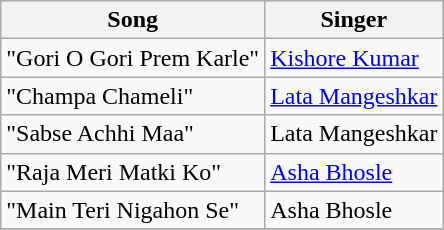<table class="wikitable">
<tr>
<th>Song</th>
<th>Singer</th>
</tr>
<tr>
<td>"Gori O Gori Prem Karle"</td>
<td><a href='#'>Kishore Kumar</a></td>
</tr>
<tr>
<td>"Champa Chameli"</td>
<td><a href='#'>Lata Mangeshkar</a></td>
</tr>
<tr>
<td>"Sabse Achhi Maa"</td>
<td>Lata Mangeshkar</td>
</tr>
<tr>
<td>"Raja Meri Matki Ko"</td>
<td><a href='#'>Asha Bhosle</a></td>
</tr>
<tr>
<td>"Main Teri Nigahon Se"</td>
<td>Asha Bhosle</td>
</tr>
<tr>
</tr>
</table>
